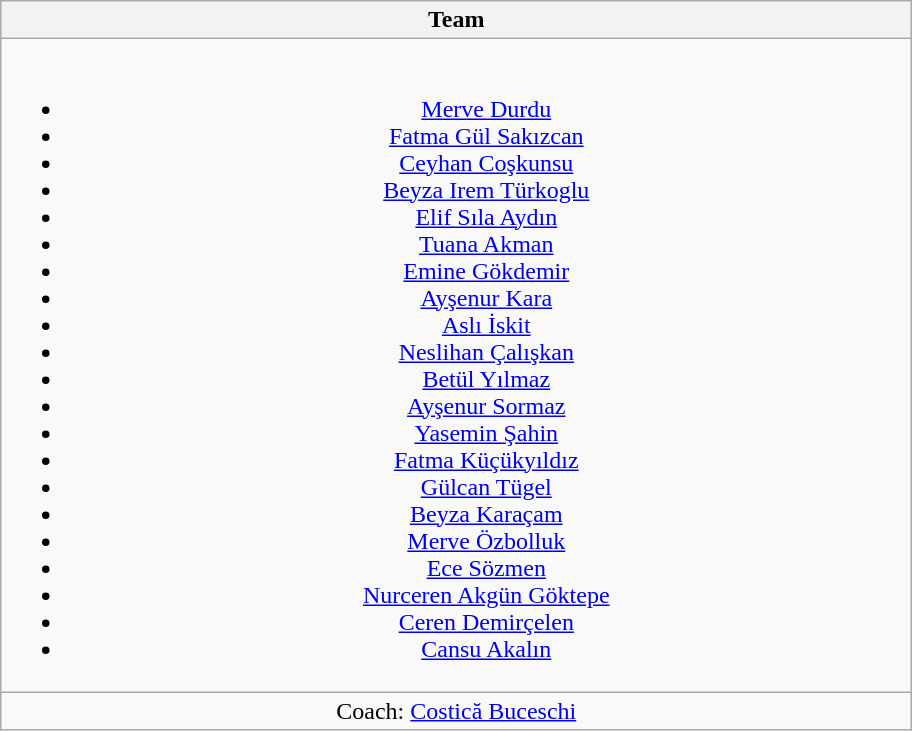<table class="wikitable" style="text-align: center;">
<tr>
<th width=600>Team</th>
</tr>
<tr>
<td><br><ul><li><a href='#'>Merve Durdu</a></li><li><a href='#'>Fatma Gül Sakızcan</a></li><li><a href='#'>Ceyhan Coşkunsu</a></li><li><a href='#'>Beyza Irem Türkoglu</a></li><li><a href='#'>Elif Sıla Aydın</a></li><li><a href='#'>Tuana Akman</a></li><li><a href='#'>Emine Gökdemir</a></li><li><a href='#'>Ayşenur Kara</a></li><li><a href='#'>Aslı İskit</a></li><li><a href='#'>Neslihan Çalışkan</a></li><li><a href='#'>Betül Yılmaz</a></li><li><a href='#'>Ayşenur Sormaz</a></li><li><a href='#'>Yasemin Şahin</a></li><li><a href='#'>Fatma Küçükyıldız</a></li><li><a href='#'>Gülcan Tügel</a></li><li><a href='#'>Beyza Karaçam</a></li><li><a href='#'>Merve Özbolluk</a></li><li><a href='#'>Ece Sözmen</a></li><li><a href='#'>Nurceren Akgün Göktepe</a></li><li><a href='#'>Ceren Demirçelen</a></li><li><a href='#'>Cansu Akalın</a></li></ul></td>
</tr>
<tr>
<td>Coach: <a href='#'>Costică Buceschi</a></td>
</tr>
</table>
